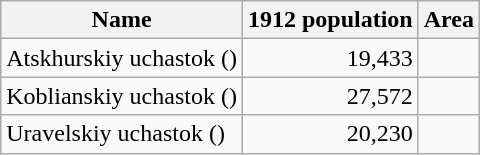<table class="wikitable sortable">
<tr>
<th>Name</th>
<th>1912 population</th>
<th>Area</th>
</tr>
<tr>
<td>Atskhurskiy uchastok ()</td>
<td align="right">19,433</td>
<td></td>
</tr>
<tr>
<td>Koblianskiy uchastok ()</td>
<td align="right">27,572</td>
<td></td>
</tr>
<tr>
<td>Uravelskiy uchastok ()</td>
<td align="right">20,230</td>
<td></td>
</tr>
</table>
